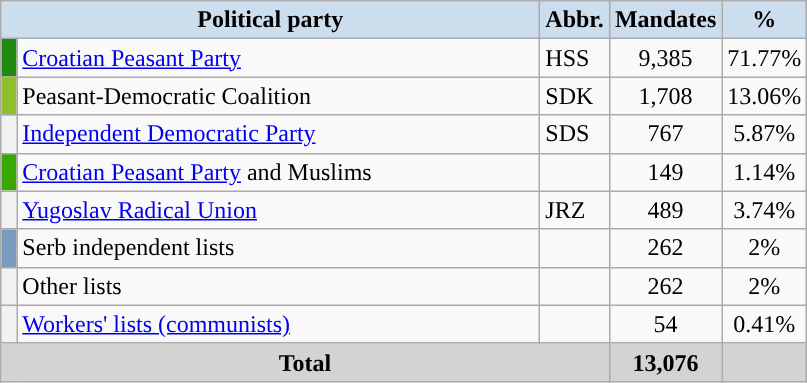<table class="wikitable">
<tr>
<th colspan=2 style="background:#CCDDEE; width: 22em">Political party</th>
<th style="background-color:#CCDDEE" align= center>Abbr.</th>
<th style="background-color:#CCDDEE" align= center>Mandates</th>
<th style="background-color:#CCDDEE" align= center>%</th>
</tr>
<tr>
<th style="background-color:#1e8a10"></th>
<td><a href='#'>Croatian Peasant Party</a></td>
<td>HSS</td>
<td style="text-align:center">9,385</td>
<td style="text-align:center">71.77%</td>
</tr>
<tr>
<th style="background-color:#8fbf29"></th>
<td>Peasant-Democratic Coalition</td>
<td>SDK</td>
<td style="text-align:center">1,708</td>
<td style="text-align:center">13.06%</td>
</tr>
<tr>
<th style="background-color: "></th>
<td><a href='#'>Independent Democratic Party</a></td>
<td>SDS</td>
<td style="text-align:center">767</td>
<td style="text-align:center">5.87%</td>
</tr>
<tr ita>
<th style="background-color:#38a800"></th>
<td><a href='#'>Croatian Peasant Party</a> and Muslims</td>
<td></td>
<td style="text-align:center">149</td>
<td style="text-align:center">1.14%</td>
</tr>
<tr>
<th style="background-color: "></th>
<td><a href='#'>Yugoslav Radical Union</a></td>
<td>JRZ</td>
<td style="text-align:center">489</td>
<td style="text-align:center">3.74%</td>
</tr>
<tr>
<th style="background-color:#7b9abf"></th>
<td>Serb independent lists</td>
<td></td>
<td style="text-align:center">262</td>
<td style="text-align:center">2%</td>
</tr>
<tr>
<th style="background-color: "></th>
<td>Other lists</td>
<td></td>
<td style="text-align:center">262</td>
<td style="text-align:center">2%</td>
</tr>
<tr>
<th style="background-color:"></th>
<td><a href='#'>Workers' lists (communists)</a></td>
<td></td>
<td style="text-align:center">54</td>
<td style="text-align:center">0.41%</td>
</tr>
<tr>
<td colspan="3" align=center style="background: lightgrey"><strong>Total</strong></td>
<td align=center style="background: lightgrey"><strong>13,076</strong></td>
<td align=center style="background: lightgrey"></td>
</tr>
</table>
